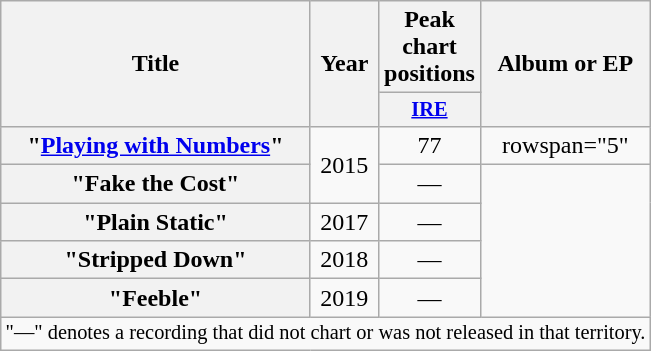<table class="wikitable plainrowheaders" style="text-align:center;">
<tr>
<th scope="col" rowspan="2">Title</th>
<th scope="col" rowspan="2">Year</th>
<th scope="col" colspan="1">Peak chart positions</th>
<th scope="col" rowspan="2">Album or EP</th>
</tr>
<tr>
<th scope="col" style="width:3em;font-size:85%;"><a href='#'>IRE</a><br></th>
</tr>
<tr>
<th scope="row">"<a href='#'>Playing with Numbers</a>"</th>
<td rowspan="2">2015</td>
<td>77</td>
<td>rowspan="5" </td>
</tr>
<tr>
<th scope="row">"Fake the Cost"</th>
<td>—</td>
</tr>
<tr>
<th scope="row">"Plain Static"</th>
<td>2017</td>
<td>—</td>
</tr>
<tr>
<th scope="row">"Stripped Down"</th>
<td>2018</td>
<td>—</td>
</tr>
<tr>
<th scope="row">"Feeble"</th>
<td>2019</td>
<td>—</td>
</tr>
<tr>
<td style="text-align:center; font-size:85%;" colspan="22">"—" denotes a recording that did not chart or was not released in that territory.</td>
</tr>
</table>
